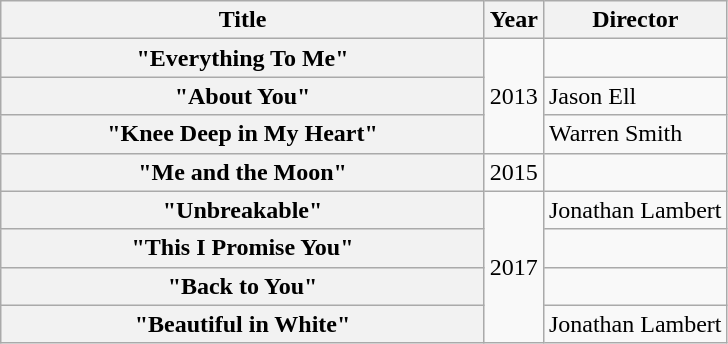<table class="wikitable plainrowheaders">
<tr>
<th width="315" scope="col">Title</th>
<th scope="col">Year</th>
<th scope="col">Director</th>
</tr>
<tr>
<th scope="row">"Everything To Me"</th>
<td rowspan="3">2013</td>
<td></td>
</tr>
<tr>
<th scope="row">"About You"</th>
<td>Jason Ell</td>
</tr>
<tr>
<th scope="row">"Knee Deep in My Heart"</th>
<td>Warren Smith</td>
</tr>
<tr>
<th scope="row">"Me and the Moon"</th>
<td>2015</td>
<td></td>
</tr>
<tr>
<th scope="row">"Unbreakable"</th>
<td rowspan="4">2017</td>
<td>Jonathan Lambert</td>
</tr>
<tr>
<th scope="row">"This I Promise You"</th>
<td></td>
</tr>
<tr>
<th scope="row">"Back to You"</th>
<td></td>
</tr>
<tr>
<th scope="row">"Beautiful in White"</th>
<td>Jonathan Lambert</td>
</tr>
</table>
